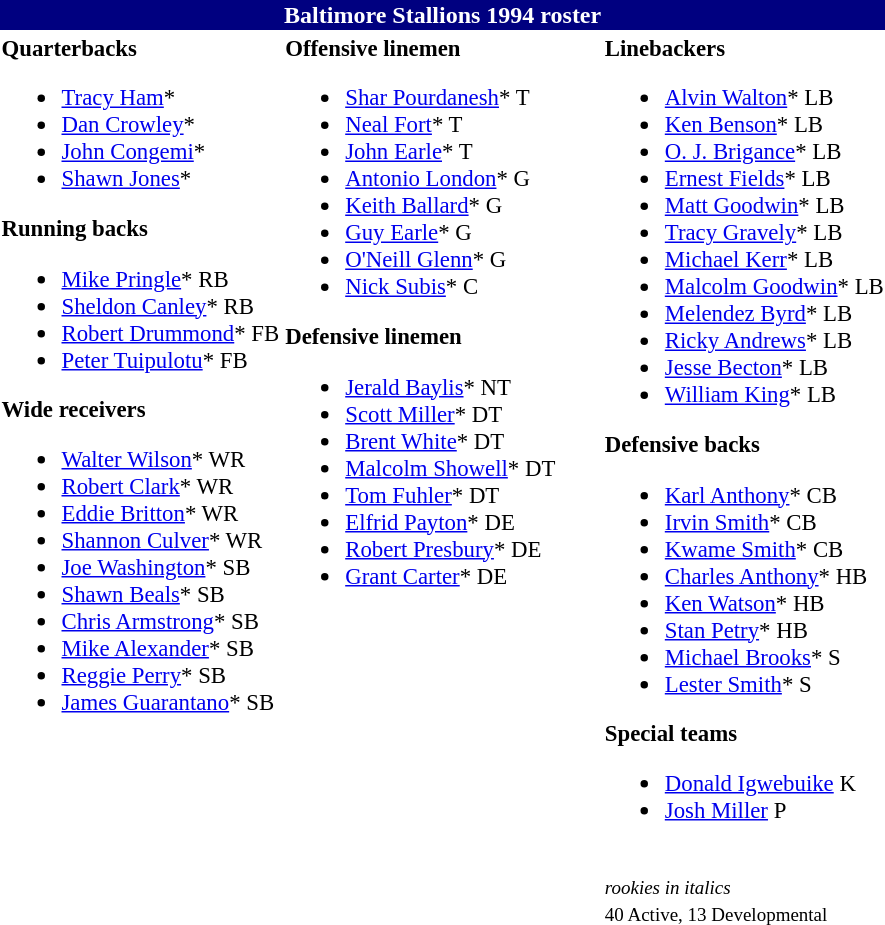<table class="toccolours" style="text-align: left;">
<tr>
<th colspan="9" style="background:navy; color:white; text-align:center;">Baltimore Stallions 1994 roster</th>
</tr>
<tr>
<td style="font-size:95%; vertical-align:top;"><strong>Quarterbacks</strong><br><ul><li> <a href='#'>Tracy Ham</a>*</li><li> <a href='#'>Dan Crowley</a>*</li><li> <a href='#'>John Congemi</a>*</li><li> <a href='#'>Shawn Jones</a>*</li></ul><strong>Running backs</strong><ul><li> <a href='#'>Mike Pringle</a>* RB</li><li> <a href='#'>Sheldon Canley</a>* RB</li><li> <a href='#'>Robert Drummond</a>* FB</li><li> <a href='#'>Peter Tuipulotu</a>* FB</li></ul><strong>Wide receivers</strong><ul><li> <a href='#'>Walter Wilson</a>* WR</li><li> <a href='#'>Robert Clark</a>* WR</li><li> <a href='#'>Eddie Britton</a>* WR</li><li> <a href='#'>Shannon Culver</a>* WR</li><li> <a href='#'>Joe Washington</a>* SB</li><li> <a href='#'>Shawn Beals</a>* SB</li><li> <a href='#'>Chris Armstrong</a>* SB</li><li> <a href='#'>Mike Alexander</a>* SB</li><li> <a href='#'>Reggie Perry</a>* SB</li><li> <a href='#'>James Guarantano</a>* SB</li></ul></td>
<td style="font-size:95%; vertical-align:top;"><strong>Offensive linemen</strong><br><ul><li> <a href='#'>Shar Pourdanesh</a>* T</li><li> <a href='#'>Neal Fort</a>* T</li><li> <a href='#'>John Earle</a>* T</li><li> <a href='#'>Antonio London</a>* G</li><li> <a href='#'>Keith Ballard</a>* G</li><li> <a href='#'>Guy Earle</a>* G</li><li> <a href='#'>O'Neill Glenn</a>* G</li><li> <a href='#'>Nick Subis</a>* C</li></ul><strong>Defensive linemen</strong><ul><li> <a href='#'>Jerald Baylis</a>* NT</li><li> <a href='#'>Scott Miller</a>* DT</li><li> <a href='#'>Brent White</a>* DT</li><li> <a href='#'>Malcolm Showell</a>* DT</li><li> <a href='#'>Tom Fuhler</a>* DT</li><li> <a href='#'>Elfrid Payton</a>* DE</li><li> <a href='#'>Robert Presbury</a>* DE</li><li> <a href='#'>Grant Carter</a>* DE</li></ul></td>
<td style="width: 25px;"></td>
<td style="font-size:95%; vertical-align:top;"><strong>Linebackers</strong><br><ul><li> <a href='#'>Alvin Walton</a>* LB</li><li> <a href='#'>Ken Benson</a>* LB</li><li> <a href='#'>O. J. Brigance</a>* LB</li><li> <a href='#'>Ernest Fields</a>* LB</li><li> <a href='#'>Matt Goodwin</a>* LB</li><li> <a href='#'>Tracy Gravely</a>* LB</li><li> <a href='#'>Michael Kerr</a>* LB</li><li> <a href='#'>Malcolm Goodwin</a>* LB</li><li> <a href='#'>Melendez Byrd</a>* LB</li><li> <a href='#'>Ricky Andrews</a>* LB</li><li> <a href='#'>Jesse Becton</a>* LB</li><li> <a href='#'>William King</a>* LB</li></ul><strong>Defensive backs</strong><ul><li> <a href='#'>Karl Anthony</a>* CB</li><li> <a href='#'>Irvin Smith</a>* CB</li><li> <a href='#'>Kwame Smith</a>* CB</li><li> <a href='#'>Charles Anthony</a>* HB</li><li> <a href='#'>Ken Watson</a>* HB</li><li> <a href='#'>Stan Petry</a>* HB</li><li> <a href='#'>Michael Brooks</a>* S</li><li> <a href='#'>Lester Smith</a>* S</li></ul><strong>Special teams</strong><ul><li> <a href='#'>Donald Igwebuike</a> K</li><li> <a href='#'>Josh Miller</a> P</li></ul><br>
<small><em>rookies in italics</em><br>
40 Active, 13 Developmental</small></td>
</tr>
</table>
